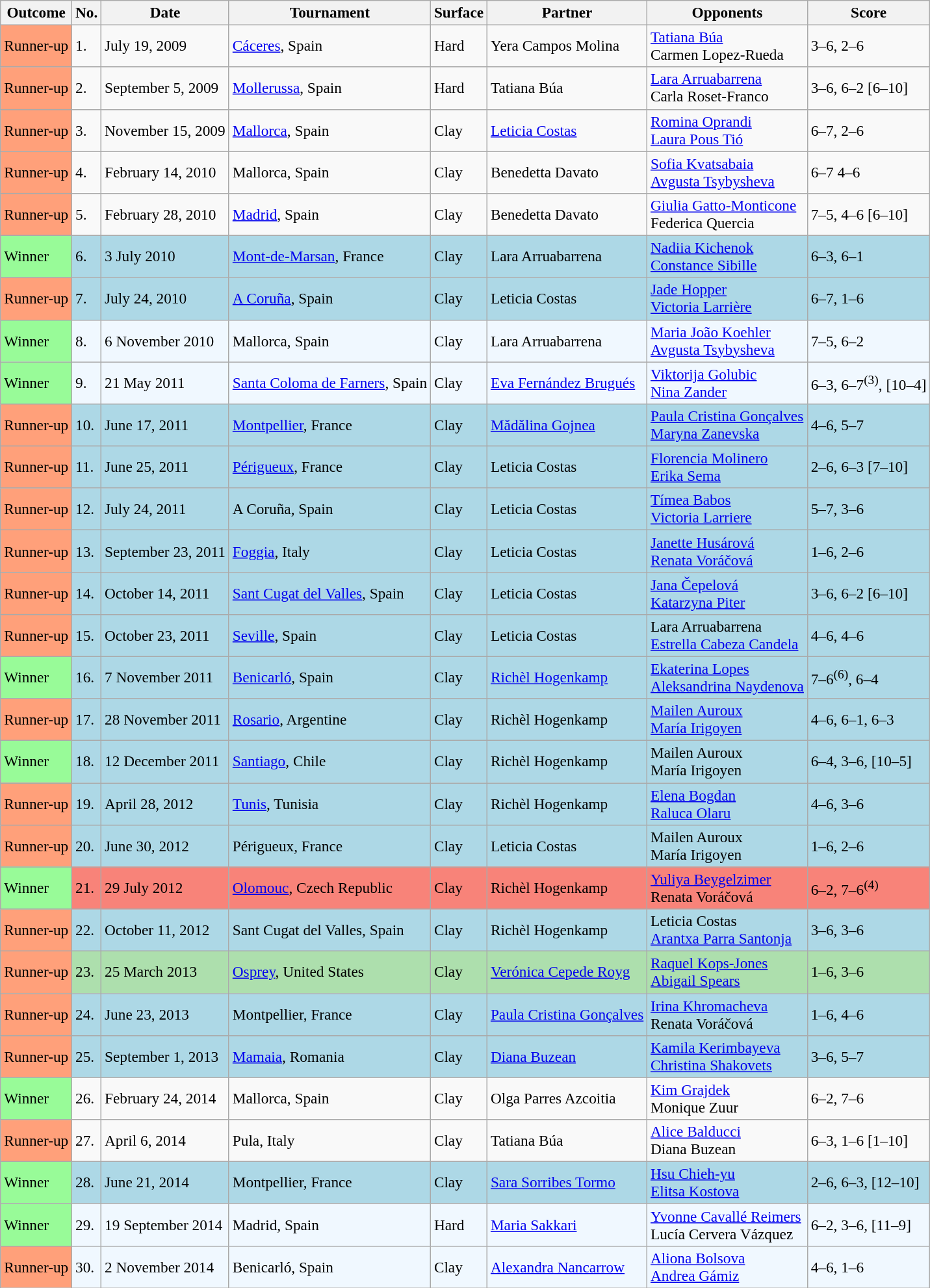<table class="sortable wikitable" style=font-size:97%>
<tr>
<th>Outcome</th>
<th>No.</th>
<th>Date</th>
<th>Tournament</th>
<th>Surface</th>
<th>Partner</th>
<th>Opponents</th>
<th class="unsortable">Score</th>
</tr>
<tr>
<td bgcolor="FFA07A">Runner-up</td>
<td>1.</td>
<td>July 19, 2009</td>
<td><a href='#'>Cáceres</a>, Spain</td>
<td>Hard</td>
<td> Yera Campos Molina</td>
<td> <a href='#'>Tatiana Búa</a> <br>  Carmen Lopez-Rueda</td>
<td>3–6, 2–6</td>
</tr>
<tr>
<td bgcolor="FFA07A">Runner-up</td>
<td>2.</td>
<td>September 5, 2009</td>
<td><a href='#'>Mollerussa</a>, Spain</td>
<td>Hard</td>
<td> Tatiana Búa</td>
<td> <a href='#'>Lara Arruabarrena</a> <br>  Carla Roset-Franco</td>
<td>3–6, 6–2 [6–10]</td>
</tr>
<tr>
<td bgcolor="FFA07A">Runner-up</td>
<td>3.</td>
<td>November 15, 2009</td>
<td><a href='#'>Mallorca</a>, Spain</td>
<td>Clay</td>
<td> <a href='#'>Leticia Costas</a></td>
<td> <a href='#'>Romina Oprandi</a><br> <a href='#'>Laura Pous Tió</a></td>
<td>6–7, 2–6</td>
</tr>
<tr>
<td bgcolor="FFA07A">Runner-up</td>
<td>4.</td>
<td>February 14, 2010</td>
<td>Mallorca, Spain</td>
<td>Clay</td>
<td> Benedetta Davato</td>
<td> <a href='#'>Sofia Kvatsabaia</a><br> <a href='#'>Avgusta Tsybysheva</a></td>
<td>6–7  4–6</td>
</tr>
<tr>
<td bgcolor="FFA07A">Runner-up</td>
<td>5.</td>
<td>February 28, 2010</td>
<td><a href='#'>Madrid</a>, Spain</td>
<td>Clay</td>
<td> Benedetta Davato</td>
<td> <a href='#'>Giulia Gatto-Monticone</a><br> Federica Quercia</td>
<td>7–5, 4–6 [6–10]</td>
</tr>
<tr style="background:lightblue;">
<td bgcolor=98FB98>Winner</td>
<td>6.</td>
<td>3 July 2010</td>
<td><a href='#'>Mont-de-Marsan</a>, France</td>
<td>Clay</td>
<td> Lara Arruabarrena</td>
<td> <a href='#'>Nadiia Kichenok</a><br> <a href='#'>Constance Sibille</a></td>
<td>6–3, 6–1</td>
</tr>
<tr style="background:lightblue;">
<td bgcolor="FFA07A">Runner-up</td>
<td>7.</td>
<td>July 24, 2010</td>
<td><a href='#'>A Coruña</a>, Spain</td>
<td>Clay</td>
<td> Leticia Costas</td>
<td> <a href='#'>Jade Hopper</a><br> <a href='#'>Victoria Larrière</a></td>
<td>6–7, 1–6</td>
</tr>
<tr bgcolor=f0f8ff>
<td bgcolor=98FB98>Winner</td>
<td>8.</td>
<td>6 November 2010</td>
<td>Mallorca, Spain</td>
<td>Clay</td>
<td> Lara Arruabarrena</td>
<td> <a href='#'>Maria João Koehler</a><br> <a href='#'>Avgusta Tsybysheva</a></td>
<td>7–5, 6–2</td>
</tr>
<tr bgcolor="#f0f8ff">
<td bgcolor="98FB98">Winner</td>
<td>9.</td>
<td>21 May 2011</td>
<td><a href='#'>Santa Coloma de Farners</a>, Spain</td>
<td>Clay</td>
<td> <a href='#'>Eva Fernández Brugués</a></td>
<td> <a href='#'>Viktorija Golubic</a> <br>  <a href='#'>Nina Zander</a></td>
<td>6–3, 6–7<sup>(3)</sup>, [10–4]</td>
</tr>
<tr style="background:lightblue;">
<td bgcolor="FFA07A">Runner-up</td>
<td>10.</td>
<td>June 17, 2011</td>
<td><a href='#'>Montpellier</a>, France</td>
<td>Clay</td>
<td> <a href='#'>Mădălina Gojnea</a></td>
<td> <a href='#'>Paula Cristina Gonçalves</a> <br>  <a href='#'>Maryna Zanevska</a></td>
<td>4–6, 5–7</td>
</tr>
<tr style="background:lightblue;">
<td bgcolor="FFA07A">Runner-up</td>
<td>11.</td>
<td>June 25, 2011</td>
<td><a href='#'>Périgueux</a>, France</td>
<td>Clay</td>
<td> Leticia Costas</td>
<td> <a href='#'>Florencia Molinero</a><br> <a href='#'>Erika Sema</a></td>
<td>2–6, 6–3 [7–10]</td>
</tr>
<tr style="background:lightblue;">
<td bgcolor="FFA07A">Runner-up</td>
<td>12.</td>
<td>July 24, 2011</td>
<td>A Coruña, Spain</td>
<td>Clay</td>
<td> Leticia Costas</td>
<td> <a href='#'>Tímea Babos</a><br> <a href='#'>Victoria Larriere</a></td>
<td>5–7, 3–6</td>
</tr>
<tr style="background:lightblue;">
<td bgcolor="FFA07A">Runner-up</td>
<td>13.</td>
<td>September 23, 2011</td>
<td><a href='#'>Foggia</a>, Italy</td>
<td>Clay</td>
<td> Leticia Costas</td>
<td> <a href='#'>Janette Husárová</a><br> <a href='#'>Renata Voráčová</a></td>
<td>1–6, 2–6</td>
</tr>
<tr style="background:lightblue;">
<td bgcolor="FFA07A">Runner-up</td>
<td>14.</td>
<td>October 14, 2011</td>
<td><a href='#'>Sant Cugat del Valles</a>, Spain</td>
<td>Clay</td>
<td> Leticia Costas</td>
<td> <a href='#'>Jana Čepelová</a><br> <a href='#'>Katarzyna Piter</a></td>
<td>3–6, 6–2 [6–10]</td>
</tr>
<tr style="background:lightblue;">
<td bgcolor="FFA07A">Runner-up</td>
<td>15.</td>
<td>October 23, 2011</td>
<td><a href='#'>Seville</a>, Spain</td>
<td>Clay</td>
<td> Leticia Costas</td>
<td> Lara Arruabarrena<br> <a href='#'>Estrella Cabeza Candela</a></td>
<td>4–6, 4–6</td>
</tr>
<tr style="background:lightblue;">
<td style="background:#98fb98;">Winner</td>
<td>16.</td>
<td>7 November 2011</td>
<td><a href='#'>Benicarló</a>, Spain</td>
<td>Clay</td>
<td> <a href='#'>Richèl Hogenkamp</a></td>
<td> <a href='#'>Ekaterina Lopes</a><br> <a href='#'>Aleksandrina Naydenova</a></td>
<td>7–6<sup>(6)</sup>, 6–4</td>
</tr>
<tr style="background:lightblue;">
<td style="background:#ffa07a;">Runner-up</td>
<td>17.</td>
<td>28 November 2011</td>
<td><a href='#'>Rosario</a>, Argentine</td>
<td>Clay</td>
<td> Richèl Hogenkamp</td>
<td> <a href='#'>Mailen Auroux</a><br> <a href='#'>María Irigoyen</a></td>
<td>4–6, 6–1, 6–3</td>
</tr>
<tr style="background:lightblue;">
<td style="background:#98fb98;">Winner</td>
<td>18.</td>
<td>12 December 2011</td>
<td><a href='#'>Santiago</a>, Chile</td>
<td>Clay</td>
<td> Richèl Hogenkamp</td>
<td> Mailen Auroux<br> María Irigoyen</td>
<td>6–4, 3–6, [10–5]</td>
</tr>
<tr style="background:lightblue;">
<td bgcolor="FFA07A">Runner-up</td>
<td>19.</td>
<td>April 28, 2012</td>
<td><a href='#'>Tunis</a>, Tunisia</td>
<td>Clay</td>
<td> Richèl Hogenkamp</td>
<td> <a href='#'>Elena Bogdan</a><br> <a href='#'>Raluca Olaru</a></td>
<td>4–6, 3–6</td>
</tr>
<tr style="background:lightblue;">
<td bgcolor="FFA07A">Runner-up</td>
<td>20.</td>
<td>June 30, 2012</td>
<td>Périgueux, France</td>
<td>Clay</td>
<td> Leticia Costas</td>
<td> Mailen Auroux<br> María Irigoyen</td>
<td>1–6, 2–6</td>
</tr>
<tr bgcolor="#F88379">
<td style="background:#98fb98;">Winner</td>
<td>21.</td>
<td>29 July 2012</td>
<td><a href='#'>Olomouc</a>, Czech Republic</td>
<td>Clay</td>
<td> Richèl Hogenkamp</td>
<td> <a href='#'>Yuliya Beygelzimer</a><br> Renata Voráčová</td>
<td>6–2, 7–6<sup>(4)</sup></td>
</tr>
<tr style="background:lightblue;">
<td bgcolor="FFA07A">Runner-up</td>
<td>22.</td>
<td>October 11, 2012</td>
<td>Sant Cugat del Valles, Spain</td>
<td>Clay</td>
<td> Richèl Hogenkamp</td>
<td> Leticia Costas<br> <a href='#'>Arantxa Parra Santonja</a></td>
<td>3–6, 3–6</td>
</tr>
<tr style="background:#addfad;">
<td style="background:#ffa07a;">Runner-up</td>
<td>23.</td>
<td>25 March 2013</td>
<td><a href='#'>Osprey</a>, United States</td>
<td>Clay</td>
<td> <a href='#'>Verónica Cepede Royg</a></td>
<td> <a href='#'>Raquel Kops-Jones</a> <br>  <a href='#'>Abigail Spears</a></td>
<td>1–6, 3–6</td>
</tr>
<tr style="background:lightblue;">
<td bgcolor="FFA07A">Runner-up</td>
<td>24.</td>
<td>June 23, 2013</td>
<td>Montpellier, France</td>
<td>Clay</td>
<td> <a href='#'>Paula Cristina Gonçalves</a></td>
<td> <a href='#'>Irina Khromacheva</a> <br>  Renata Voráčová</td>
<td>1–6, 4–6</td>
</tr>
<tr style="background:lightblue;">
<td bgcolor="FFA07A">Runner-up</td>
<td>25.</td>
<td>September 1, 2013</td>
<td><a href='#'>Mamaia</a>, Romania</td>
<td>Clay</td>
<td> <a href='#'>Diana Buzean</a></td>
<td> <a href='#'>Kamila Kerimbayeva</a> <br>  <a href='#'>Christina Shakovets</a></td>
<td>3–6, 5–7</td>
</tr>
<tr>
<td style="background:#98fb98;">Winner</td>
<td>26.</td>
<td>February 24, 2014</td>
<td>Mallorca, Spain</td>
<td>Clay</td>
<td> Olga Parres Azcoitia</td>
<td> <a href='#'>Kim Grajdek</a> <br>  Monique Zuur</td>
<td>6–2, 7–6</td>
</tr>
<tr>
<td bgcolor="FFA07A">Runner-up</td>
<td>27.</td>
<td>April 6, 2014</td>
<td>Pula, Italy</td>
<td>Clay</td>
<td> Tatiana Búa</td>
<td> <a href='#'>Alice Balducci</a> <br>  Diana Buzean</td>
<td>6–3, 1–6 [1–10]</td>
</tr>
<tr style="background:lightblue;">
<td style="background:#98fb98;">Winner</td>
<td>28.</td>
<td>June 21, 2014</td>
<td>Montpellier, France</td>
<td>Clay</td>
<td> <a href='#'>Sara Sorribes Tormo</a></td>
<td> <a href='#'>Hsu Chieh-yu</a> <br>  <a href='#'>Elitsa Kostova</a></td>
<td>2–6, 6–3, [12–10]</td>
</tr>
<tr style="background:#f0f8ff;">
<td style="background:#98fb98;">Winner</td>
<td>29.</td>
<td>19 September 2014</td>
<td>Madrid, Spain</td>
<td>Hard</td>
<td> <a href='#'>Maria Sakkari</a></td>
<td> <a href='#'>Yvonne Cavallé Reimers</a> <br>  Lucía Cervera Vázquez</td>
<td>6–2, 3–6, [11–9]</td>
</tr>
<tr style="background:#f0f8ff;">
<td style="background:#ffa07a;">Runner-up</td>
<td>30.</td>
<td>2 November 2014</td>
<td>Benicarló, Spain</td>
<td>Clay</td>
<td> <a href='#'>Alexandra Nancarrow</a></td>
<td> <a href='#'>Aliona Bolsova</a> <br>  <a href='#'>Andrea Gámiz</a></td>
<td>4–6, 1–6</td>
</tr>
</table>
